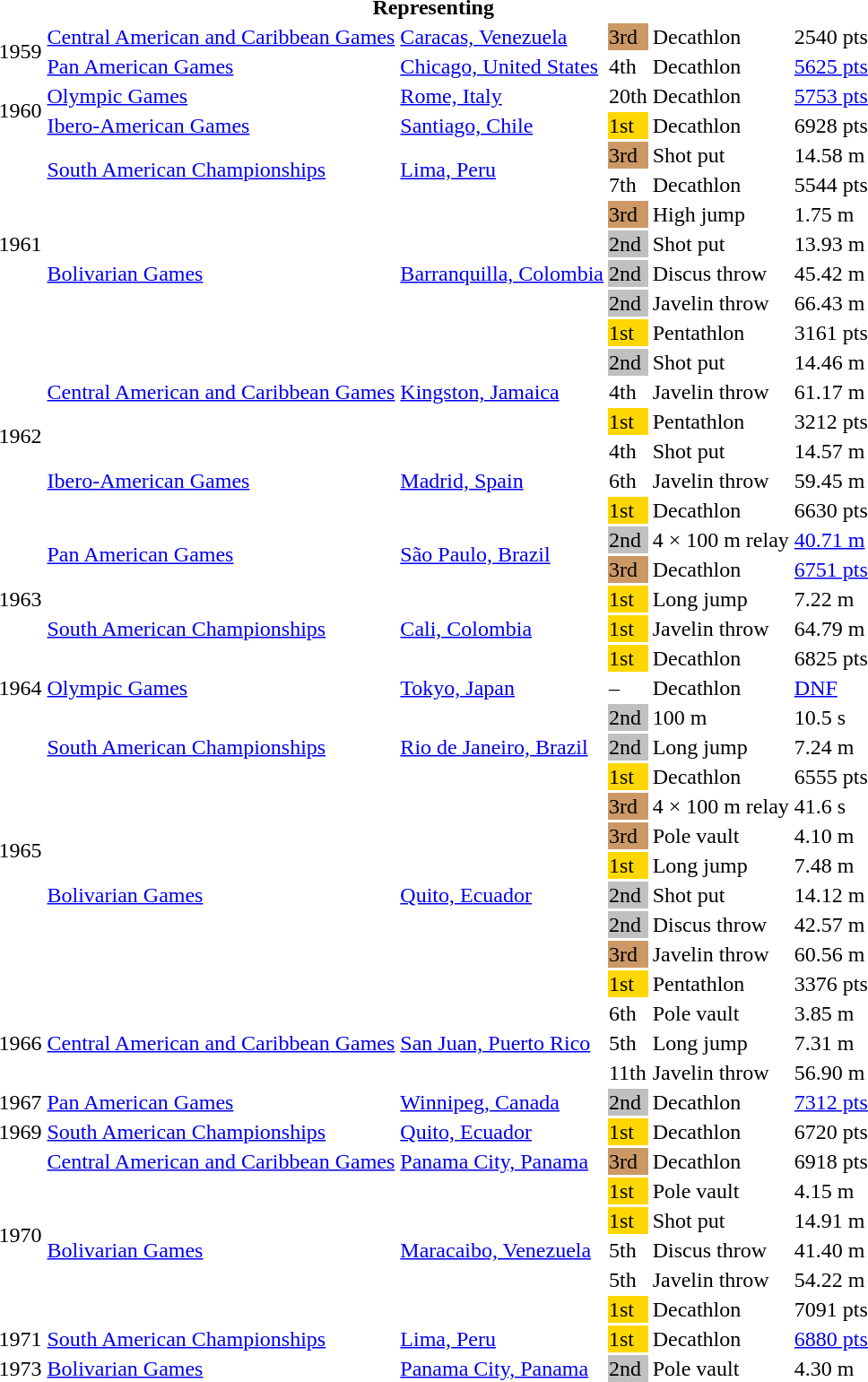<table>
<tr>
<th colspan="6">Representing </th>
</tr>
<tr>
<td rowspan=2>1959</td>
<td><a href='#'>Central American and Caribbean Games</a></td>
<td><a href='#'>Caracas, Venezuela</a></td>
<td bgcolor=cc9966>3rd</td>
<td>Decathlon</td>
<td>2540 pts</td>
</tr>
<tr>
<td><a href='#'>Pan American Games</a></td>
<td><a href='#'>Chicago, United States</a></td>
<td>4th</td>
<td>Decathlon</td>
<td><a href='#'>5625 pts</a></td>
</tr>
<tr>
<td rowspan=2>1960</td>
<td><a href='#'>Olympic Games</a></td>
<td><a href='#'>Rome, Italy</a></td>
<td>20th</td>
<td>Decathlon</td>
<td><a href='#'>5753 pts</a></td>
</tr>
<tr>
<td><a href='#'>Ibero-American Games</a></td>
<td><a href='#'>Santiago, Chile</a></td>
<td bgcolor=gold>1st</td>
<td>Decathlon</td>
<td>6928 pts</td>
</tr>
<tr>
<td rowspan=7>1961</td>
<td rowspan=2><a href='#'>South American Championships</a></td>
<td rowspan=2><a href='#'>Lima, Peru</a></td>
<td bgcolor=cc9966>3rd</td>
<td>Shot put</td>
<td>14.58 m</td>
</tr>
<tr>
<td>7th</td>
<td>Decathlon</td>
<td>5544 pts</td>
</tr>
<tr>
<td rowspan=5><a href='#'>Bolivarian Games</a></td>
<td rowspan=5><a href='#'>Barranquilla, Colombia</a></td>
<td bgcolor=cc9966>3rd</td>
<td>High jump</td>
<td>1.75 m</td>
</tr>
<tr>
<td bgcolor=silver>2nd</td>
<td>Shot put</td>
<td>13.93 m</td>
</tr>
<tr>
<td bgcolor=silver>2nd</td>
<td>Discus throw</td>
<td>45.42 m</td>
</tr>
<tr>
<td bgcolor=silver>2nd</td>
<td>Javelin throw</td>
<td>66.43 m</td>
</tr>
<tr>
<td bgcolor=gold>1st</td>
<td>Pentathlon</td>
<td>3161 pts</td>
</tr>
<tr>
<td rowspan=6>1962</td>
<td rowspan=3><a href='#'>Central American and Caribbean Games</a></td>
<td rowspan=3><a href='#'>Kingston, Jamaica</a></td>
<td bgcolor=silver>2nd</td>
<td>Shot put</td>
<td>14.46 m</td>
</tr>
<tr>
<td>4th</td>
<td>Javelin throw</td>
<td>61.17 m</td>
</tr>
<tr>
<td bgcolor=gold>1st</td>
<td>Pentathlon</td>
<td>3212 pts</td>
</tr>
<tr>
<td rowspan=3><a href='#'>Ibero-American Games</a></td>
<td rowspan=3><a href='#'>Madrid, Spain</a></td>
<td>4th</td>
<td>Shot put</td>
<td>14.57 m</td>
</tr>
<tr>
<td>6th</td>
<td>Javelin throw</td>
<td>59.45 m</td>
</tr>
<tr>
<td bgcolor=gold>1st</td>
<td>Decathlon</td>
<td>6630 pts</td>
</tr>
<tr>
<td rowspan=5>1963</td>
<td rowspan=2><a href='#'>Pan American Games</a></td>
<td rowspan=2><a href='#'>São Paulo, Brazil</a></td>
<td bgcolor=silver>2nd</td>
<td>4 × 100 m relay</td>
<td><a href='#'>40.71 m</a></td>
</tr>
<tr>
<td bgcolor=cc9966>3rd</td>
<td>Decathlon</td>
<td><a href='#'>6751 pts</a></td>
</tr>
<tr>
<td rowspan=3><a href='#'>South American Championships</a></td>
<td rowspan=3><a href='#'>Cali, Colombia</a></td>
<td bgcolor=gold>1st</td>
<td>Long jump</td>
<td>7.22 m</td>
</tr>
<tr>
<td bgcolor=gold>1st</td>
<td>Javelin throw</td>
<td>64.79 m</td>
</tr>
<tr>
<td bgcolor=gold>1st</td>
<td>Decathlon</td>
<td>6825 pts</td>
</tr>
<tr>
<td>1964</td>
<td><a href='#'>Olympic Games</a></td>
<td><a href='#'>Tokyo, Japan</a></td>
<td>–</td>
<td>Decathlon</td>
<td><a href='#'>DNF</a></td>
</tr>
<tr>
<td rowspan=10>1965</td>
<td rowspan=3><a href='#'>South American Championships</a></td>
<td rowspan=3><a href='#'>Rio de Janeiro, Brazil</a></td>
<td bgcolor=silver>2nd</td>
<td>100 m</td>
<td>10.5 s</td>
</tr>
<tr>
<td bgcolor=silver>2nd</td>
<td>Long jump</td>
<td>7.24 m</td>
</tr>
<tr>
<td bgcolor=gold>1st</td>
<td>Decathlon</td>
<td>6555 pts</td>
</tr>
<tr>
<td rowspan=7><a href='#'>Bolivarian Games</a></td>
<td rowspan=7><a href='#'>Quito, Ecuador</a></td>
<td bgcolor=cc9966>3rd</td>
<td>4 × 100 m relay</td>
<td>41.6 s</td>
</tr>
<tr>
<td bgcolor=cc9966>3rd</td>
<td>Pole vault</td>
<td>4.10 m</td>
</tr>
<tr>
<td bgcolor=gold>1st</td>
<td>Long jump</td>
<td>7.48 m</td>
</tr>
<tr>
<td bgcolor=silver>2nd</td>
<td>Shot put</td>
<td>14.12 m</td>
</tr>
<tr>
<td bgcolor=silver>2nd</td>
<td>Discus throw</td>
<td>42.57 m</td>
</tr>
<tr>
<td bgcolor=cc9966>3rd</td>
<td>Javelin throw</td>
<td>60.56 m</td>
</tr>
<tr>
<td bgcolor=gold>1st</td>
<td>Pentathlon</td>
<td>3376 pts</td>
</tr>
<tr>
<td rowspan=3>1966</td>
<td rowspan=3><a href='#'>Central American and Caribbean Games</a></td>
<td rowspan=3><a href='#'>San Juan, Puerto Rico</a></td>
<td>6th</td>
<td>Pole vault</td>
<td>3.85 m</td>
</tr>
<tr>
<td>5th</td>
<td>Long jump</td>
<td>7.31 m</td>
</tr>
<tr>
<td>11th</td>
<td>Javelin throw</td>
<td>56.90 m</td>
</tr>
<tr>
<td>1967</td>
<td><a href='#'>Pan American Games</a></td>
<td><a href='#'>Winnipeg, Canada</a></td>
<td bgcolor=silver>2nd</td>
<td>Decathlon</td>
<td><a href='#'>7312 pts</a></td>
</tr>
<tr>
<td>1969</td>
<td><a href='#'>South American Championships</a></td>
<td><a href='#'>Quito, Ecuador</a></td>
<td bgcolor=gold>1st</td>
<td>Decathlon</td>
<td>6720 pts</td>
</tr>
<tr>
<td rowspan=6>1970</td>
<td><a href='#'>Central American and Caribbean Games</a></td>
<td><a href='#'>Panama City, Panama</a></td>
<td bgcolor=cc9966>3rd</td>
<td>Decathlon</td>
<td>6918 pts</td>
</tr>
<tr>
<td rowspan=5><a href='#'>Bolivarian Games</a></td>
<td rowspan=5><a href='#'>Maracaibo, Venezuela</a></td>
<td bgcolor=gold>1st</td>
<td>Pole vault</td>
<td>4.15 m</td>
</tr>
<tr>
<td bgcolor=gold>1st</td>
<td>Shot put</td>
<td>14.91 m</td>
</tr>
<tr>
<td>5th</td>
<td>Discus throw</td>
<td>41.40 m</td>
</tr>
<tr>
<td>5th</td>
<td>Javelin throw</td>
<td>54.22 m</td>
</tr>
<tr>
<td bgcolor=gold>1st</td>
<td>Decathlon</td>
<td>7091 pts</td>
</tr>
<tr>
<td>1971</td>
<td><a href='#'>South American Championships</a></td>
<td><a href='#'>Lima, Peru</a></td>
<td bgcolor=gold>1st</td>
<td>Decathlon</td>
<td><a href='#'>6880 pts</a></td>
</tr>
<tr>
<td>1973</td>
<td><a href='#'>Bolivarian Games</a></td>
<td><a href='#'>Panama City, Panama</a></td>
<td bgcolor=silver>2nd</td>
<td>Pole vault</td>
<td>4.30 m</td>
</tr>
</table>
